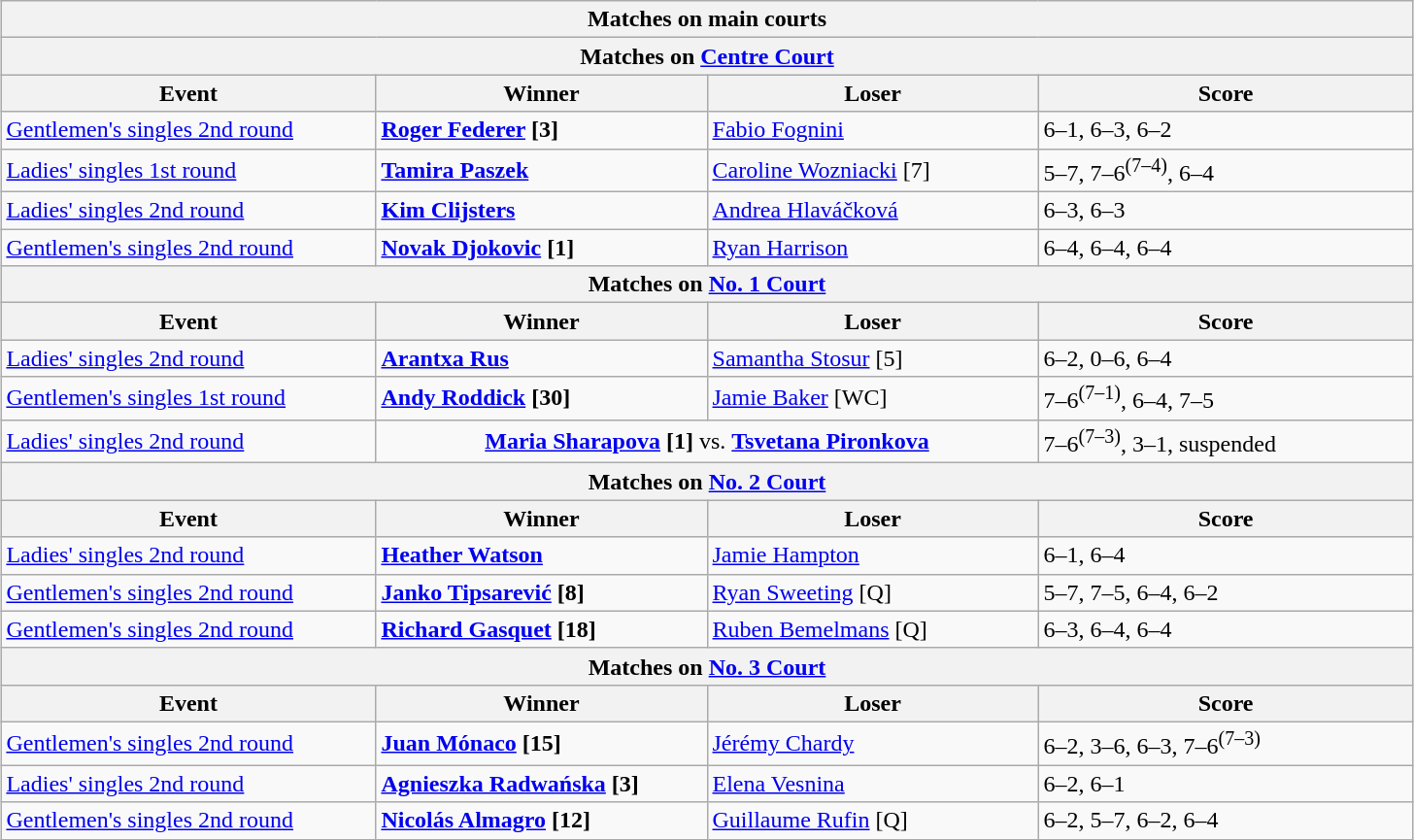<table class="wikitable collapsible uncollapsed" style="margin:auto;">
<tr>
<th colspan="4" style="white-space:nowrap;">Matches on main courts</th>
</tr>
<tr>
<th colspan="4">Matches on <a href='#'>Centre Court</a></th>
</tr>
<tr>
<th width=220>Event</th>
<th width=220>Winner</th>
<th width=220>Loser</th>
<th width=250>Score</th>
</tr>
<tr>
<td><a href='#'>Gentlemen's singles 2nd round</a></td>
<td> <strong><a href='#'>Roger Federer</a> [3]</strong></td>
<td> <a href='#'>Fabio Fognini</a></td>
<td>6–1, 6–3, 6–2</td>
</tr>
<tr>
<td><a href='#'>Ladies' singles 1st round</a></td>
<td> <strong><a href='#'>Tamira Paszek</a></strong></td>
<td> <a href='#'>Caroline Wozniacki</a> [7]</td>
<td>5–7, 7–6<sup>(7–4)</sup>, 6–4</td>
</tr>
<tr>
<td><a href='#'>Ladies' singles 2nd round</a></td>
<td> <strong><a href='#'>Kim Clijsters</a></strong></td>
<td> <a href='#'>Andrea Hlaváčková</a></td>
<td>6–3, 6–3</td>
</tr>
<tr>
<td><a href='#'>Gentlemen's singles 2nd round</a></td>
<td> <strong><a href='#'>Novak Djokovic</a> [1]</strong></td>
<td> <a href='#'>Ryan Harrison</a></td>
<td>6–4, 6–4, 6–4</td>
</tr>
<tr>
<th colspan="4">Matches on <a href='#'>No. 1 Court</a></th>
</tr>
<tr>
<th width=220>Event</th>
<th width=220>Winner</th>
<th width=220>Loser</th>
<th width=250>Score</th>
</tr>
<tr>
<td><a href='#'>Ladies' singles 2nd round</a></td>
<td> <strong><a href='#'>Arantxa Rus</a></strong></td>
<td> <a href='#'>Samantha Stosur</a> [5]</td>
<td>6–2, 0–6, 6–4</td>
</tr>
<tr>
<td><a href='#'>Gentlemen's singles 1st round</a></td>
<td> <strong><a href='#'>Andy Roddick</a> [30]</strong></td>
<td> <a href='#'>Jamie Baker</a> [WC]</td>
<td>7–6<sup>(7–1)</sup>, 6–4, 7–5</td>
</tr>
<tr>
<td><a href='#'>Ladies' singles 2nd round</a></td>
<td style="text-align:center;" colspan="2"> <strong><a href='#'>Maria Sharapova</a> [1]</strong> vs.  <strong><a href='#'>Tsvetana Pironkova</a></strong></td>
<td>7–6<sup>(7–3)</sup>, 3–1, suspended</td>
</tr>
<tr>
<th colspan="4">Matches on <a href='#'>No. 2 Court</a></th>
</tr>
<tr>
<th width=220>Event</th>
<th width=220>Winner</th>
<th width=220>Loser</th>
<th width=250>Score</th>
</tr>
<tr>
<td><a href='#'>Ladies' singles 2nd round</a></td>
<td> <strong><a href='#'>Heather Watson</a></strong></td>
<td> <a href='#'>Jamie Hampton</a></td>
<td>6–1, 6–4</td>
</tr>
<tr>
<td><a href='#'>Gentlemen's singles 2nd round</a></td>
<td> <strong><a href='#'>Janko Tipsarević</a> [8]</strong></td>
<td> <a href='#'>Ryan Sweeting</a> [Q]</td>
<td>5–7, 7–5, 6–4, 6–2</td>
</tr>
<tr>
<td><a href='#'>Gentlemen's singles 2nd round</a></td>
<td> <strong><a href='#'>Richard Gasquet</a> [18]</strong></td>
<td> <a href='#'>Ruben Bemelmans</a> [Q]</td>
<td>6–3, 6–4, 6–4</td>
</tr>
<tr>
<th colspan="4">Matches on <a href='#'>No. 3 Court</a></th>
</tr>
<tr>
<th width=250>Event</th>
<th width=220>Winner</th>
<th width=220>Loser</th>
<th width=220>Score</th>
</tr>
<tr>
<td><a href='#'>Gentlemen's singles 2nd round</a></td>
<td> <strong><a href='#'>Juan Mónaco</a> [15]</strong></td>
<td> <a href='#'>Jérémy Chardy</a></td>
<td>6–2, 3–6, 6–3, 7–6<sup>(7–3)</sup></td>
</tr>
<tr>
<td><a href='#'>Ladies' singles 2nd round</a></td>
<td> <strong><a href='#'>Agnieszka Radwańska</a> [3]</strong></td>
<td> <a href='#'>Elena Vesnina</a></td>
<td>6–2, 6–1</td>
</tr>
<tr>
<td><a href='#'>Gentlemen's singles 2nd round</a></td>
<td> <strong><a href='#'>Nicolás Almagro</a> [12]</strong></td>
<td> <a href='#'>Guillaume Rufin</a> [Q]</td>
<td>6–2, 5–7, 6–2, 6–4</td>
</tr>
</table>
